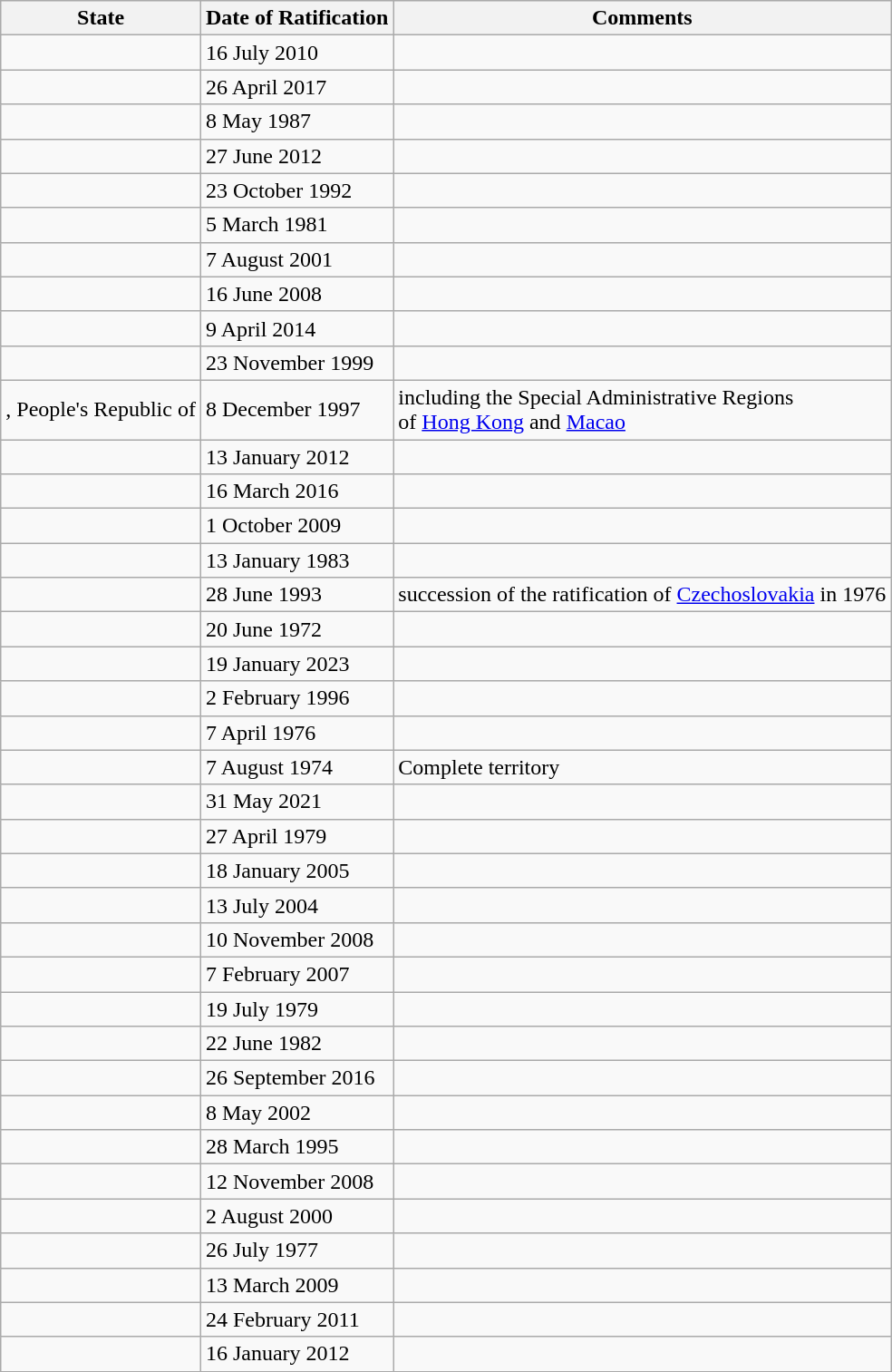<table class="wikitable">
<tr>
<th>State</th>
<th>Date of Ratification</th>
<th>Comments</th>
</tr>
<tr>
<td></td>
<td>16 July 2010</td>
<td></td>
</tr>
<tr>
<td></td>
<td>26 April 2017</td>
<td></td>
</tr>
<tr>
<td></td>
<td>8 May 1987</td>
<td></td>
</tr>
<tr>
<td></td>
<td>27 June 2012</td>
<td></td>
</tr>
<tr>
<td></td>
<td>23 October 1992</td>
<td></td>
</tr>
<tr>
<td></td>
<td>5 March 1981</td>
<td></td>
</tr>
<tr>
<td></td>
<td>7 August 2001</td>
<td></td>
</tr>
<tr>
<td></td>
<td>16 June 2008</td>
<td></td>
</tr>
<tr>
<td></td>
<td>9 April 2014</td>
<td></td>
</tr>
<tr>
<td></td>
<td>23 November 1999</td>
<td></td>
</tr>
<tr>
<td>, People's Republic of</td>
<td>8 December 1997</td>
<td>including the Special Administrative Regions<br> of <a href='#'>Hong Kong</a> and <a href='#'>Macao</a></td>
</tr>
<tr>
<td></td>
<td>13 January 2012</td>
<td></td>
</tr>
<tr>
<td></td>
<td>16 March 2016</td>
<td></td>
</tr>
<tr>
<td></td>
<td>1 October 2009</td>
<td></td>
</tr>
<tr>
<td></td>
<td>13 January 1983</td>
<td></td>
</tr>
<tr>
<td></td>
<td>28 June 1993</td>
<td>succession of the ratification of <a href='#'>Czechoslovakia</a> in 1976</td>
</tr>
<tr>
<td></td>
<td>20 June 1972</td>
<td></td>
</tr>
<tr>
<td></td>
<td>19 January 2023</td>
<td></td>
</tr>
<tr>
<td></td>
<td>2 February 1996</td>
<td></td>
</tr>
<tr>
<td></td>
<td>7 April 1976</td>
<td></td>
</tr>
<tr>
<td></td>
<td>7 August 1974</td>
<td>Complete territory</td>
</tr>
<tr>
<td></td>
<td>31 May 2021</td>
<td></td>
</tr>
<tr>
<td></td>
<td>27 April 1979</td>
<td></td>
</tr>
<tr>
<td></td>
<td>18 January 2005</td>
<td></td>
</tr>
<tr>
<td></td>
<td>13 July 2004</td>
<td></td>
</tr>
<tr>
<td></td>
<td>10 November 2008</td>
<td></td>
</tr>
<tr>
<td></td>
<td>7 February 2007</td>
<td></td>
</tr>
<tr>
<td></td>
<td>19 July 1979</td>
<td></td>
</tr>
<tr>
<td></td>
<td>22 June 1982</td>
<td></td>
</tr>
<tr>
<td></td>
<td>26 September 2016</td>
<td></td>
</tr>
<tr>
<td></td>
<td>8 May 2002</td>
<td></td>
</tr>
<tr>
<td></td>
<td>28 March 1995</td>
<td></td>
</tr>
<tr>
<td></td>
<td>12 November 2008</td>
<td></td>
</tr>
<tr>
<td></td>
<td>2 August 2000</td>
<td></td>
</tr>
<tr>
<td></td>
<td>26 July 1977</td>
<td></td>
</tr>
<tr>
<td></td>
<td>13 March 2009</td>
<td></td>
</tr>
<tr>
<td></td>
<td>24 February 2011</td>
<td></td>
</tr>
<tr>
<td></td>
<td>16 January 2012</td>
<td></td>
</tr>
<tr>
</tr>
</table>
